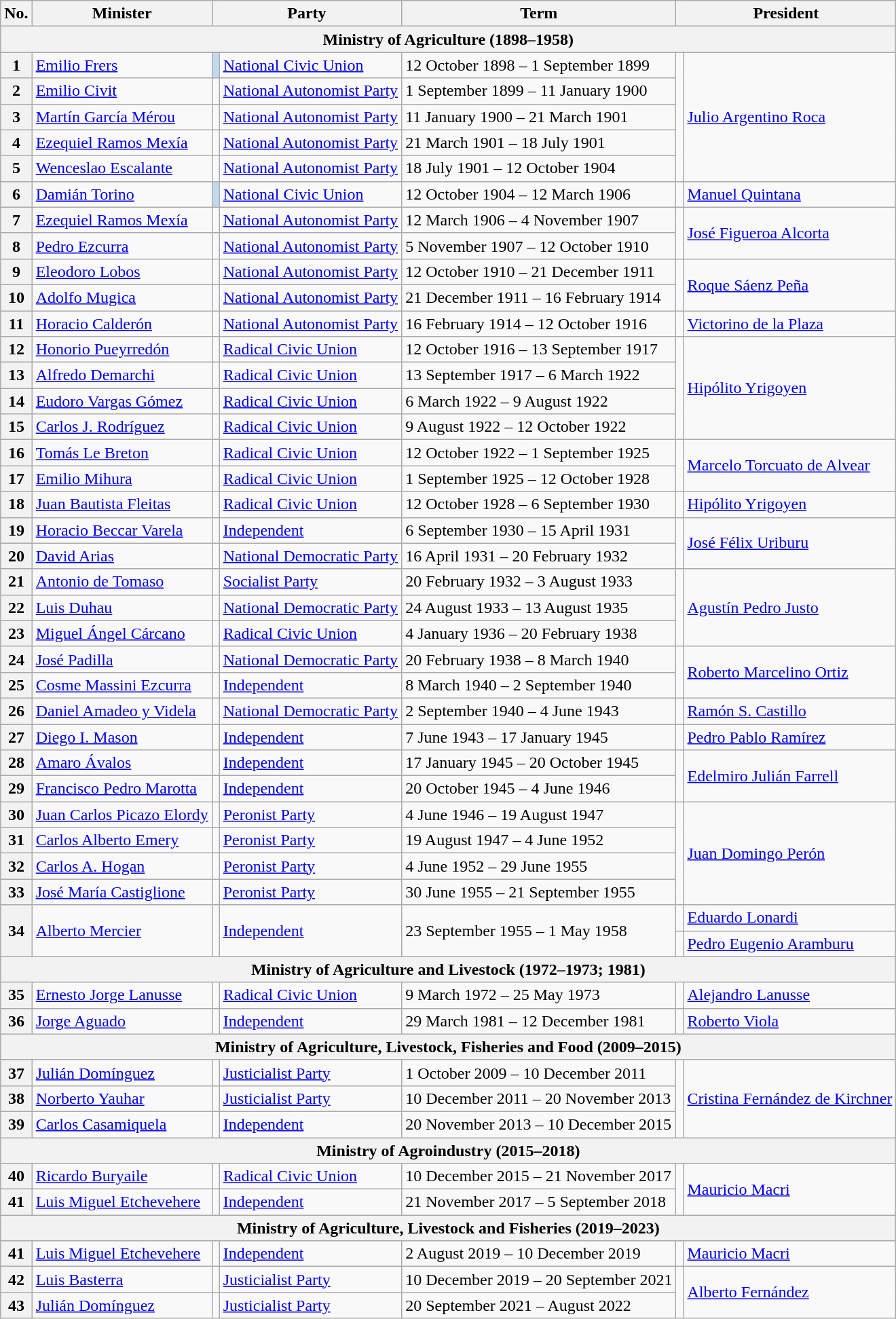<table class="wikitable">
<tr>
<th>No.</th>
<th>Minister</th>
<th colspan="2">Party</th>
<th>Term</th>
<th colspan="2">President</th>
</tr>
<tr>
<th colspan=7>Ministry of Agriculture (1898–1958)</th>
</tr>
<tr>
<th>1</th>
<td><a href='#'>Emilio Frers</a></td>
<td bgcolor=#C2DAEF></td>
<td><a href='#'>National Civic Union</a></td>
<td>12 October 1898 – 1 September 1899</td>
<td rowspan=5 bgcolor=></td>
<td rowspan=5><a href='#'>Julio Argentino Roca</a></td>
</tr>
<tr>
<th>2</th>
<td><a href='#'>Emilio Civit</a></td>
<td bgcolor=></td>
<td><a href='#'>National Autonomist Party</a></td>
<td>1 September 1899 – 11 January 1900</td>
</tr>
<tr>
<th>3</th>
<td><a href='#'>Martín García Mérou</a></td>
<td bgcolor=></td>
<td><a href='#'>National Autonomist Party</a></td>
<td>11 January 1900 – 21 March 1901</td>
</tr>
<tr>
<th>4</th>
<td><a href='#'>Ezequiel Ramos Mexía</a></td>
<td bgcolor=></td>
<td><a href='#'>National Autonomist Party</a></td>
<td>21 March 1901 – 18 July 1901</td>
</tr>
<tr>
<th>5</th>
<td><a href='#'>Wenceslao Escalante</a></td>
<td bgcolor=></td>
<td><a href='#'>National Autonomist Party</a></td>
<td>18 July 1901 – 12 October 1904</td>
</tr>
<tr>
<th>6</th>
<td><a href='#'>Damián Torino</a></td>
<td bgcolor=#C2DAEF></td>
<td><a href='#'>National Civic Union</a></td>
<td>12 October 1904 – 12 March 1906</td>
<td bgcolor=></td>
<td><a href='#'>Manuel Quintana</a></td>
</tr>
<tr>
<th>7</th>
<td><a href='#'>Ezequiel Ramos Mexía</a></td>
<td bgcolor=></td>
<td><a href='#'>National Autonomist Party</a></td>
<td>12 March 1906 – 4 November 1907</td>
<td rowspan=2 bgcolor=></td>
<td rowspan=2><a href='#'>José Figueroa Alcorta</a></td>
</tr>
<tr>
<th>8</th>
<td><a href='#'>Pedro Ezcurra</a></td>
<td bgcolor=></td>
<td><a href='#'>National Autonomist Party</a></td>
<td>5 November 1907 – 12 October 1910</td>
</tr>
<tr>
<th>9</th>
<td><a href='#'>Eleodoro Lobos</a></td>
<td bgcolor=></td>
<td><a href='#'>National Autonomist Party</a></td>
<td>12 October 1910 – 21 December 1911</td>
<td rowspan=3 bgcolor=></td>
<td rowspan=3><a href='#'>Roque Sáenz Peña</a></td>
</tr>
<tr>
<th>10</th>
<td><a href='#'>Adolfo Mugica</a></td>
<td bgcolor=></td>
<td><a href='#'>National Autonomist Party</a></td>
<td>21 December 1911 – 16 February 1914</td>
</tr>
<tr>
<th rowspan="2">11</th>
<td rowspan="2"><a href='#'>Horacio Calderón</a></td>
<td rowspan="2" bgcolor=></td>
<td rowspan="2"><a href='#'>National Autonomist Party</a></td>
<td rowspan="2">16 February 1914 – 12 October 1916</td>
</tr>
<tr>
<td bgcolor=></td>
<td><a href='#'>Victorino de la Plaza</a></td>
</tr>
<tr>
<th>12</th>
<td><a href='#'>Honorio Pueyrredón</a></td>
<td bgcolor=></td>
<td><a href='#'>Radical Civic Union</a></td>
<td>12 October 1916 – 13 September 1917</td>
<td rowspan=4 bgcolor=></td>
<td rowspan=4><a href='#'>Hipólito Yrigoyen</a></td>
</tr>
<tr>
<th>13</th>
<td><a href='#'>Alfredo Demarchi</a></td>
<td bgcolor=></td>
<td><a href='#'>Radical Civic Union</a></td>
<td>13 September 1917 – 6 March 1922</td>
</tr>
<tr>
<th>14</th>
<td><a href='#'>Eudoro Vargas Gómez</a></td>
<td bgcolor=></td>
<td><a href='#'>Radical Civic Union</a></td>
<td>6 March 1922 – 9 August 1922</td>
</tr>
<tr>
<th>15</th>
<td><a href='#'>Carlos J. Rodríguez</a></td>
<td bgcolor=></td>
<td><a href='#'>Radical Civic Union</a></td>
<td>9 August 1922 – 12 October 1922</td>
</tr>
<tr>
<th>16</th>
<td><a href='#'>Tomás Le Breton</a></td>
<td bgcolor=></td>
<td><a href='#'>Radical Civic Union</a></td>
<td>12 October 1922 – 1 September 1925</td>
<td rowspan=2 bgcolor=></td>
<td rowspan=2><a href='#'>Marcelo Torcuato de Alvear</a></td>
</tr>
<tr>
<th>17</th>
<td><a href='#'>Emilio Mihura</a></td>
<td bgcolor=></td>
<td><a href='#'>Radical Civic Union</a></td>
<td>1 September 1925 – 12 October 1928</td>
</tr>
<tr>
<th>18</th>
<td><a href='#'>Juan Bautista Fleitas</a></td>
<td bgcolor=></td>
<td><a href='#'>Radical Civic Union</a></td>
<td>12 October 1928 – 6 September 1930</td>
<td bgcolor=></td>
<td><a href='#'>Hipólito Yrigoyen</a></td>
</tr>
<tr>
<th>19</th>
<td><a href='#'>Horacio Beccar Varela</a></td>
<td bgcolor=></td>
<td><a href='#'>Independent</a></td>
<td>6 September 1930 – 15 April 1931</td>
<td rowspan=2 bgcolor=></td>
<td rowspan=2><a href='#'>José Félix Uriburu</a></td>
</tr>
<tr>
<th>20</th>
<td><a href='#'>David Arias</a></td>
<td bgcolor=></td>
<td><a href='#'>National Democratic Party</a></td>
<td>16 April 1931 – 20 February 1932</td>
</tr>
<tr>
<th>21</th>
<td><a href='#'>Antonio de Tomaso</a></td>
<td bgcolor=></td>
<td><a href='#'>Socialist Party</a></td>
<td>20 February 1932 – 3 August 1933</td>
<td rowspan=3 bgcolor=></td>
<td rowspan=3><a href='#'>Agustín Pedro Justo</a></td>
</tr>
<tr>
<th>22</th>
<td><a href='#'>Luis Duhau</a></td>
<td bgcolor=></td>
<td><a href='#'>National Democratic Party</a></td>
<td>24 August 1933 – 13 August 1935</td>
</tr>
<tr>
<th>23</th>
<td><a href='#'>Miguel Ángel Cárcano</a></td>
<td bgcolor=></td>
<td><a href='#'>Radical Civic Union</a></td>
<td>4 January 1936 – 20 February 1938</td>
</tr>
<tr>
<th>24</th>
<td><a href='#'>José Padilla</a></td>
<td bgcolor=></td>
<td><a href='#'>National Democratic Party</a></td>
<td>20 February 1938 – 8 March 1940</td>
<td rowspan=3 bgcolor=></td>
<td rowspan=3><a href='#'>Roberto Marcelino Ortiz</a></td>
</tr>
<tr>
<th>25</th>
<td><a href='#'>Cosme Massini Ezcurra</a></td>
<td bgcolor=></td>
<td><a href='#'>Independent</a></td>
<td>8 March 1940 – 2 September 1940</td>
</tr>
<tr>
<th rowspan="2">26</th>
<td rowspan="2"><a href='#'>Daniel Amadeo y Videla</a></td>
<td rowspan="2" bgcolor=></td>
<td rowspan="2"><a href='#'>National Democratic Party</a></td>
<td rowspan="2">2 September 1940 – 4 June 1943</td>
</tr>
<tr>
<td bgcolor=></td>
<td><a href='#'>Ramón S. Castillo</a></td>
</tr>
<tr>
<th rowspan="2">27</th>
<td rowspan="2"><a href='#'>Diego I. Mason</a></td>
<td rowspan="2" bgcolor=></td>
<td rowspan="2"><a href='#'>Independent</a> </td>
<td rowspan="2">7 June 1943 – 17 January 1945</td>
<td bgcolor=></td>
<td><a href='#'>Pedro Pablo Ramírez</a></td>
</tr>
<tr>
<td rowspan=3 bgcolor=></td>
<td rowspan=3><a href='#'>Edelmiro Julián Farrell</a></td>
</tr>
<tr>
<th>28</th>
<td><a href='#'>Amaro Ávalos</a></td>
<td bgcolor=></td>
<td><a href='#'>Independent</a> </td>
<td>17 January 1945 – 20 October 1945</td>
</tr>
<tr>
<th>29</th>
<td><a href='#'>Francisco Pedro Marotta</a></td>
<td bgcolor=></td>
<td><a href='#'>Independent</a></td>
<td>20 October 1945 – 4 June 1946</td>
</tr>
<tr>
<th>30</th>
<td><a href='#'>Juan Carlos Picazo Elordy</a></td>
<td bgcolor=></td>
<td><a href='#'>Peronist Party</a></td>
<td>4 June 1946 – 19 August 1947</td>
<td rowspan=4 bgcolor=></td>
<td rowspan=4><a href='#'>Juan Domingo Perón</a></td>
</tr>
<tr>
<th>31</th>
<td><a href='#'>Carlos Alberto Emery</a></td>
<td bgcolor=></td>
<td><a href='#'>Peronist Party</a></td>
<td>19 August 1947 – 4 June 1952</td>
</tr>
<tr>
<th>32</th>
<td><a href='#'>Carlos A. Hogan</a></td>
<td bgcolor=></td>
<td><a href='#'>Peronist Party</a></td>
<td>4 June 1952 – 29 June 1955</td>
</tr>
<tr>
<th>33</th>
<td><a href='#'>José María Castiglione</a></td>
<td bgcolor=></td>
<td><a href='#'>Peronist Party</a></td>
<td>30 June 1955 – 21 September 1955</td>
</tr>
<tr>
<th rowspan="2">34</th>
<td rowspan="2"><a href='#'>Alberto Mercier</a></td>
<td rowspan="2" bgcolor=></td>
<td rowspan="2"><a href='#'>Independent</a></td>
<td rowspan="2">23 September 1955 – 1 May 1958</td>
<td bgcolor=></td>
<td><a href='#'>Eduardo Lonardi</a></td>
</tr>
<tr>
<td bgcolor=></td>
<td><a href='#'>Pedro Eugenio Aramburu</a></td>
</tr>
<tr>
<th colspan="7">Ministry of Agriculture and Livestock (1972–1973; 1981)</th>
</tr>
<tr>
<th>35</th>
<td><a href='#'>Ernesto Jorge Lanusse</a></td>
<td bgcolor=></td>
<td><a href='#'>Radical Civic Union</a></td>
<td>9 March 1972 – 25 May 1973</td>
<td bgcolor=></td>
<td><a href='#'>Alejandro Lanusse</a></td>
</tr>
<tr>
<th>36</th>
<td><a href='#'>Jorge Aguado</a></td>
<td bgcolor=></td>
<td><a href='#'>Independent</a></td>
<td>29 March 1981 – 12 December 1981</td>
<td bgcolor=></td>
<td><a href='#'>Roberto Viola</a></td>
</tr>
<tr>
<th colspan="7">Ministry of Agriculture, Livestock, Fisheries and Food (2009–2015)</th>
</tr>
<tr>
<th>37</th>
<td><a href='#'>Julián Domínguez</a></td>
<td bgcolor=></td>
<td><a href='#'>Justicialist Party</a></td>
<td>1 October 2009 – 10 December 2011</td>
<td rowspan=3 bgcolor=></td>
<td rowspan=3><a href='#'>Cristina Fernández de Kirchner</a></td>
</tr>
<tr>
<th>38</th>
<td><a href='#'>Norberto Yauhar</a></td>
<td bgcolor=></td>
<td><a href='#'>Justicialist Party</a></td>
<td>10 December 2011 – 20 November 2013</td>
</tr>
<tr>
<th>39</th>
<td><a href='#'>Carlos Casamiquela</a></td>
<td bgcolor=></td>
<td><a href='#'>Independent</a></td>
<td>20 November 2013 – 10 December 2015</td>
</tr>
<tr>
<th colspan="7">Ministry of Agroindustry (2015–2018)</th>
</tr>
<tr>
<th>40</th>
<td><a href='#'>Ricardo Buryaile</a></td>
<td bgcolor=></td>
<td><a href='#'>Radical Civic Union</a></td>
<td>10 December 2015 – 21 November 2017</td>
<td rowspan="2" bgcolor=></td>
<td rowspan="2"><a href='#'>Mauricio Macri</a></td>
</tr>
<tr>
<th>41</th>
<td><a href='#'>Luis Miguel Etchevehere</a></td>
<td bgcolor=></td>
<td><a href='#'>Independent</a></td>
<td>21 November 2017 – 5 September 2018</td>
</tr>
<tr>
<th colspan="7">Ministry of Agriculture, Livestock and Fisheries (2019–2023)</th>
</tr>
<tr>
<th>41</th>
<td><a href='#'>Luis Miguel Etchevehere</a></td>
<td bgcolor=></td>
<td><a href='#'>Independent</a></td>
<td>2 August 2019 – 10 December 2019</td>
<td bgcolor=></td>
<td><a href='#'>Mauricio Macri</a></td>
</tr>
<tr>
<th>42</th>
<td><a href='#'>Luis Basterra</a></td>
<td bgcolor=></td>
<td><a href='#'>Justicialist Party</a></td>
<td>10 December 2019 – 20 September 2021</td>
<td rowspan="2" bgcolor=></td>
<td rowspan="2"><a href='#'>Alberto Fernández</a></td>
</tr>
<tr>
<th>43</th>
<td><a href='#'>Julián Domínguez</a></td>
<td bgcolor=></td>
<td><a href='#'>Justicialist Party</a></td>
<td>20 September 2021 – August 2022</td>
</tr>
</table>
